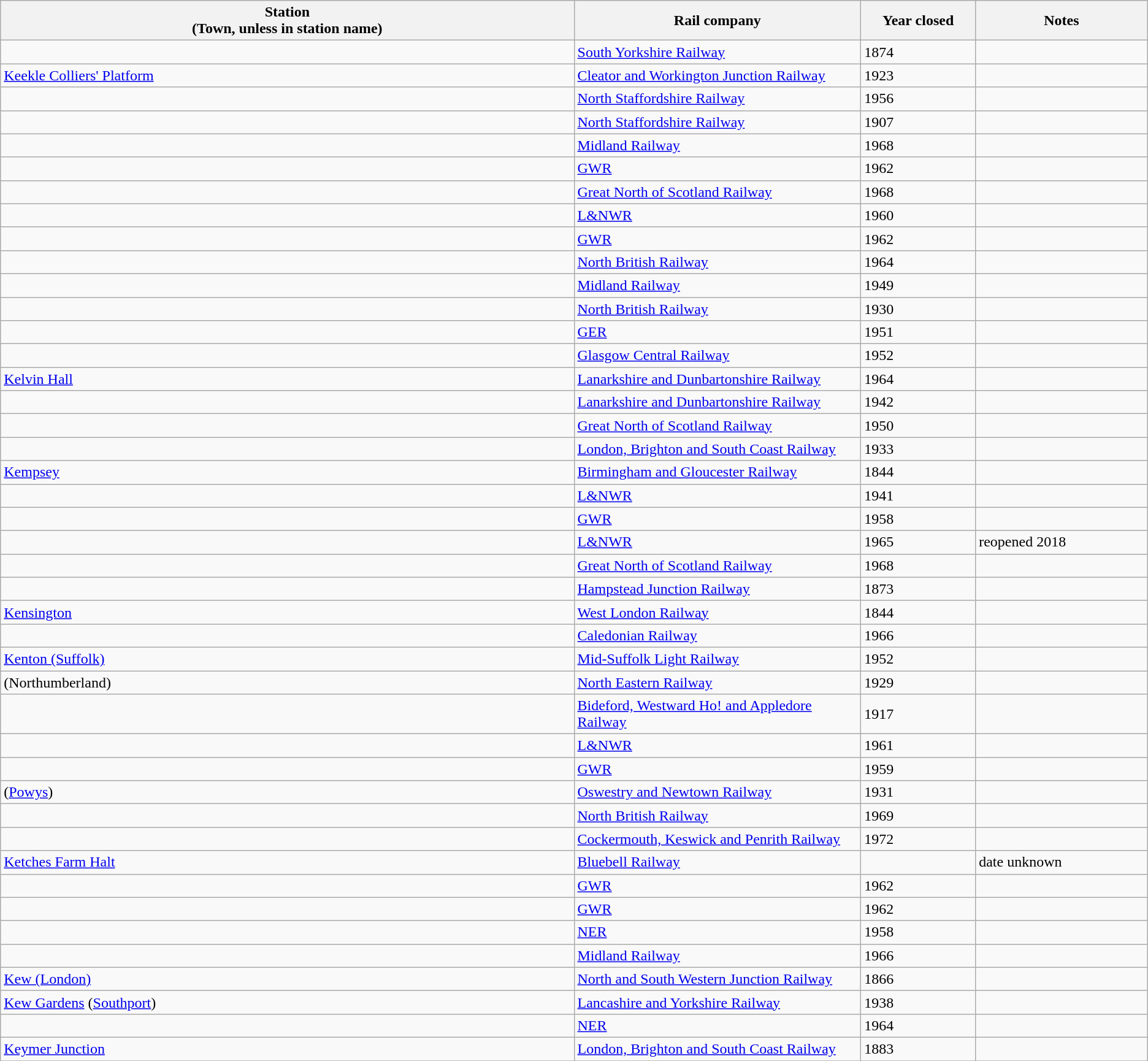<table class="wikitable sortable">
<tr>
<th style="width:50%">Station<br>(Town, unless in station name)</th>
<th style="width:25%">Rail company</th>
<th style="width:10%">Year closed</th>
<th style="width:20%">Notes</th>
</tr>
<tr>
<td></td>
<td><a href='#'>South Yorkshire Railway</a></td>
<td>1874</td>
<td></td>
</tr>
<tr>
<td><a href='#'>Keekle Colliers' Platform</a></td>
<td><a href='#'>Cleator and Workington Junction Railway</a></td>
<td>1923</td>
<td></td>
</tr>
<tr>
<td></td>
<td><a href='#'>North Staffordshire Railway</a></td>
<td>1956</td>
<td></td>
</tr>
<tr>
<td></td>
<td><a href='#'>North Staffordshire Railway</a></td>
<td>1907</td>
<td></td>
</tr>
<tr>
<td></td>
<td><a href='#'>Midland Railway</a></td>
<td>1968</td>
<td></td>
</tr>
<tr>
<td></td>
<td><a href='#'>GWR</a></td>
<td>1962</td>
<td></td>
</tr>
<tr>
<td></td>
<td><a href='#'>Great North of Scotland Railway</a></td>
<td>1968</td>
<td></td>
</tr>
<tr>
<td></td>
<td><a href='#'>L&NWR</a></td>
<td>1960</td>
<td></td>
</tr>
<tr>
<td></td>
<td><a href='#'>GWR</a></td>
<td>1962</td>
<td></td>
</tr>
<tr>
<td></td>
<td><a href='#'>North British Railway</a></td>
<td>1964</td>
<td></td>
</tr>
<tr>
<td></td>
<td><a href='#'>Midland Railway</a></td>
<td>1949</td>
<td></td>
</tr>
<tr>
<td></td>
<td><a href='#'>North British Railway</a></td>
<td>1930</td>
<td></td>
</tr>
<tr>
<td></td>
<td><a href='#'>GER</a></td>
<td>1951</td>
<td></td>
</tr>
<tr>
<td></td>
<td><a href='#'>Glasgow Central Railway</a></td>
<td>1952</td>
<td></td>
</tr>
<tr>
<td><a href='#'>Kelvin Hall</a></td>
<td><a href='#'>Lanarkshire and Dunbartonshire Railway</a></td>
<td>1964</td>
<td></td>
</tr>
<tr>
<td></td>
<td><a href='#'>Lanarkshire and Dunbartonshire Railway</a></td>
<td>1942</td>
<td></td>
</tr>
<tr>
<td></td>
<td><a href='#'>Great North of Scotland Railway</a></td>
<td>1950</td>
<td></td>
</tr>
<tr>
<td></td>
<td><a href='#'>London, Brighton and South Coast Railway</a></td>
<td>1933</td>
<td></td>
</tr>
<tr>
<td><a href='#'> Kempsey</a></td>
<td><a href='#'>Birmingham and Gloucester Railway</a></td>
<td>1844</td>
<td></td>
</tr>
<tr>
<td></td>
<td><a href='#'>L&NWR</a></td>
<td>1941</td>
<td></td>
</tr>
<tr>
<td></td>
<td><a href='#'>GWR</a></td>
<td>1958</td>
<td></td>
</tr>
<tr>
<td></td>
<td><a href='#'>L&NWR</a></td>
<td>1965</td>
<td>reopened 2018</td>
</tr>
<tr>
<td></td>
<td><a href='#'>Great North of Scotland Railway</a></td>
<td>1968</td>
<td></td>
</tr>
<tr>
<td></td>
<td><a href='#'>Hampstead Junction Railway</a></td>
<td>1873</td>
<td></td>
</tr>
<tr>
<td><a href='#'>Kensington</a></td>
<td><a href='#'>West London Railway</a></td>
<td>1844</td>
<td></td>
</tr>
<tr>
<td></td>
<td><a href='#'>Caledonian Railway</a></td>
<td>1966</td>
<td></td>
</tr>
<tr>
<td><a href='#'>Kenton (Suffolk)</a></td>
<td><a href='#'>Mid-Suffolk Light Railway</a></td>
<td>1952</td>
<td></td>
</tr>
<tr>
<td> (Northumberland)</td>
<td><a href='#'>North Eastern Railway</a></td>
<td>1929</td>
<td></td>
</tr>
<tr>
<td></td>
<td><a href='#'>Bideford, Westward Ho! and Appledore Railway</a></td>
<td>1917</td>
<td></td>
</tr>
<tr>
<td></td>
<td><a href='#'>L&NWR</a></td>
<td>1961</td>
<td></td>
</tr>
<tr>
<td></td>
<td><a href='#'>GWR</a></td>
<td>1959</td>
<td></td>
</tr>
<tr>
<td> (<a href='#'>Powys</a>)</td>
<td><a href='#'>Oswestry and Newtown Railway</a></td>
<td>1931</td>
<td></td>
</tr>
<tr>
<td></td>
<td><a href='#'>North British Railway</a></td>
<td>1969</td>
<td></td>
</tr>
<tr>
<td></td>
<td><a href='#'>Cockermouth, Keswick and Penrith Railway</a></td>
<td>1972</td>
<td></td>
</tr>
<tr>
<td><a href='#'>Ketches Farm Halt</a></td>
<td><a href='#'>Bluebell Railway</a></td>
<td></td>
<td>date unknown</td>
</tr>
<tr>
<td></td>
<td><a href='#'>GWR</a></td>
<td>1962</td>
<td></td>
</tr>
<tr>
<td></td>
<td><a href='#'>GWR</a></td>
<td>1962</td>
<td></td>
</tr>
<tr>
<td></td>
<td><a href='#'>NER</a></td>
<td>1958</td>
<td></td>
</tr>
<tr>
<td></td>
<td><a href='#'>Midland Railway</a></td>
<td>1966</td>
<td></td>
</tr>
<tr>
<td><a href='#'>Kew (London)</a></td>
<td><a href='#'>North and South Western Junction Railway</a></td>
<td>1866</td>
<td></td>
</tr>
<tr>
<td><a href='#'>Kew Gardens</a> (<a href='#'>Southport</a>)</td>
<td><a href='#'>Lancashire and Yorkshire Railway</a></td>
<td>1938</td>
<td></td>
</tr>
<tr>
<td></td>
<td><a href='#'>NER</a></td>
<td>1964</td>
<td></td>
</tr>
<tr>
<td><a href='#'>Keymer Junction</a></td>
<td><a href='#'>London, Brighton and South Coast Railway</a></td>
<td>1883</td>
<td></td>
</tr>
<tr>
</tr>
</table>
